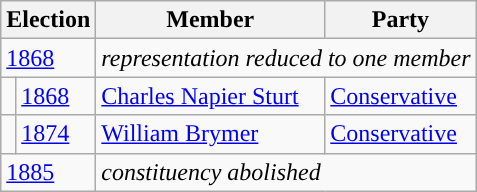<table class="wikitable">
<tr>
<th colspan="2">Election</th>
<th>Member</th>
<th>Party</th>
</tr>
<tr>
<td colspan="2"><a href='#'>1868</a></td>
<td colspan="2"><em>representation reduced to one member</em></td>
</tr>
<tr>
<td style="color:inherit;background-color: "></td>
<td><a href='#'>1868</a></td>
<td><a href='#'>Charles Napier Sturt</a></td>
<td><a href='#'>Conservative</a></td>
</tr>
<tr>
<td style="color:inherit;background-color: "></td>
<td><a href='#'>1874</a></td>
<td><a href='#'>William Brymer</a></td>
<td><a href='#'>Conservative</a></td>
</tr>
<tr>
<td colspan="2"><a href='#'>1885</a></td>
<td colspan="2"><em>constituency abolished</em></td>
</tr>
</table>
